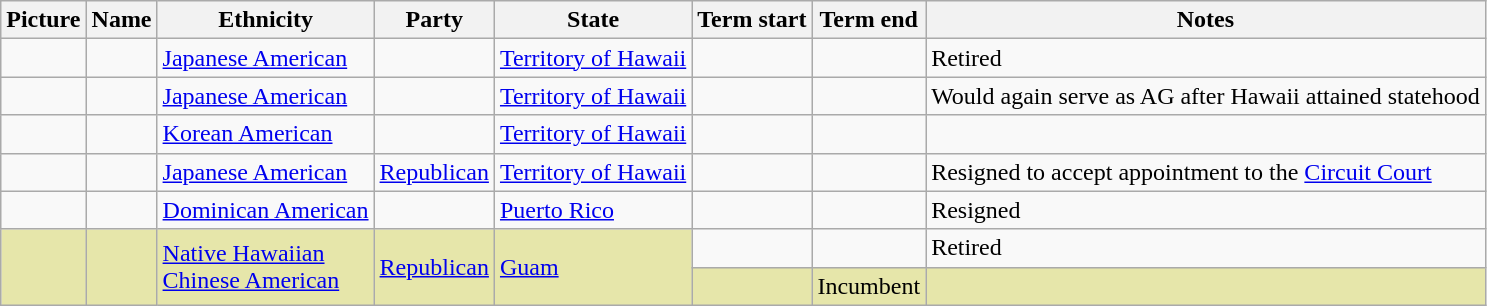<table class="wikitable sortable">
<tr>
<th>Picture</th>
<th>Name</th>
<th>Ethnicity</th>
<th>Party</th>
<th>State</th>
<th>Term start</th>
<th>Term end</th>
<th>Notes</th>
</tr>
<tr>
<td></td>
<td></td>
<td><a href='#'>Japanese American</a></td>
<td></td>
<td><a href='#'>Territory of Hawaii</a></td>
<td></td>
<td></td>
<td>Retired</td>
</tr>
<tr>
<td></td>
<td></td>
<td><a href='#'>Japanese American</a></td>
<td></td>
<td><a href='#'>Territory of Hawaii</a></td>
<td></td>
<td></td>
<td>Would again serve as AG after Hawaii attained statehood</td>
</tr>
<tr>
<td></td>
<td></td>
<td><a href='#'>Korean American</a></td>
<td></td>
<td><a href='#'>Territory of Hawaii</a></td>
<td></td>
<td></td>
<td></td>
</tr>
<tr>
<td></td>
<td></td>
<td><a href='#'>Japanese American</a></td>
<td><a href='#'>Republican</a></td>
<td><a href='#'>Territory of Hawaii</a></td>
<td></td>
<td></td>
<td>Resigned to accept appointment to the <a href='#'>Circuit Court</a></td>
</tr>
<tr>
<td></td>
<td></td>
<td><a href='#'>Dominican American</a></td>
<td></td>
<td><a href='#'>Puerto Rico</a></td>
<td></td>
<td></td>
<td>Resigned</td>
</tr>
<tr>
<td rowspan=2 style="background:#e6e6aa;"></td>
<td rowspan=2 style="background:#e6e6aa;"></td>
<td rowspan=2 style="background:#e6e6aa;"><a href='#'>Native Hawaiian</a><br><a href='#'>Chinese American</a></td>
<td rowspan=2 style="background:#e6e6aa;" ><a href='#'>Republican</a></td>
<td rowspan=2 style="background:#e6e6aa;"><a href='#'>Guam</a></td>
<td></td>
<td></td>
<td>Retired</td>
</tr>
<tr style="background:#e6e6aa;">
<td></td>
<td>Incumbent</td>
<td></td>
</tr>
</table>
